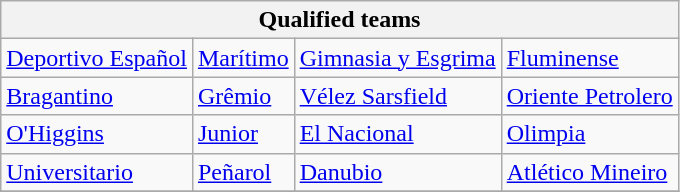<table class="wikitable">
<tr>
<th colspan=4>Qualified teams</th>
</tr>
<tr>
<td> <a href='#'>Deportivo Español</a></td>
<td> <a href='#'>Marítimo</a></td>
<td> <a href='#'>Gimnasia y Esgrima</a></td>
<td> <a href='#'>Fluminense</a></td>
</tr>
<tr>
<td> <a href='#'>Bragantino</a></td>
<td> <a href='#'>Grêmio</a></td>
<td> <a href='#'>Vélez Sarsfield</a></td>
<td> <a href='#'>Oriente Petrolero</a></td>
</tr>
<tr>
<td> <a href='#'>O'Higgins</a></td>
<td> <a href='#'>Junior</a></td>
<td> <a href='#'>El Nacional</a></td>
<td> <a href='#'>Olimpia</a></td>
</tr>
<tr>
<td> <a href='#'>Universitario</a></td>
<td> <a href='#'>Peñarol</a></td>
<td> <a href='#'>Danubio</a></td>
<td> <a href='#'>Atlético Mineiro</a></td>
</tr>
<tr>
</tr>
</table>
